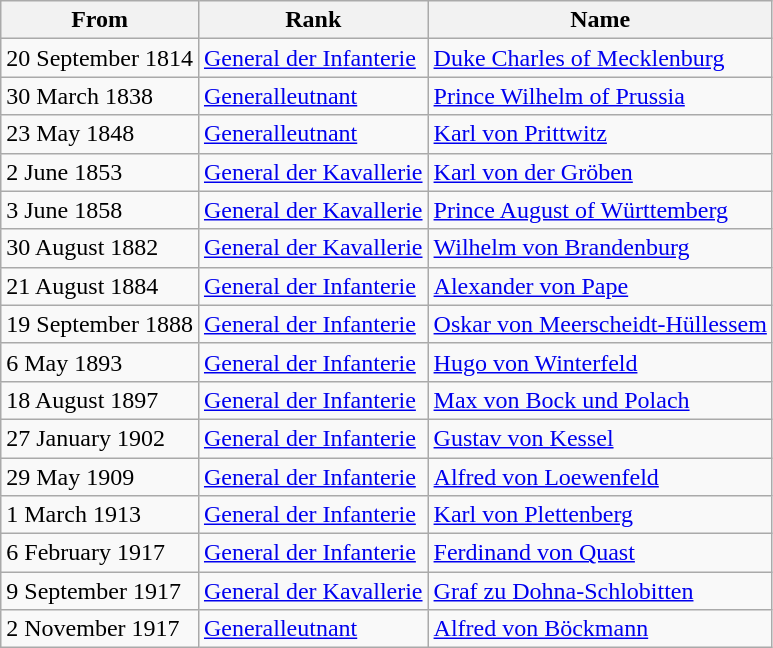<table class="wikitable">
<tr>
<th>From</th>
<th>Rank</th>
<th>Name</th>
</tr>
<tr>
<td>20 September 1814</td>
<td><a href='#'>General der Infanterie</a></td>
<td><a href='#'>Duke Charles of Mecklenburg</a></td>
</tr>
<tr>
<td>30 March 1838</td>
<td><a href='#'>Generalleutnant</a></td>
<td><a href='#'>Prince Wilhelm of Prussia</a></td>
</tr>
<tr>
<td>23 May 1848</td>
<td><a href='#'>Generalleutnant</a></td>
<td><a href='#'>Karl von Prittwitz</a></td>
</tr>
<tr>
<td>2 June 1853</td>
<td><a href='#'>General der Kavallerie</a></td>
<td><a href='#'>Karl von der Gröben</a></td>
</tr>
<tr>
<td>3 June 1858</td>
<td><a href='#'>General der Kavallerie</a></td>
<td><a href='#'>Prince August of Württemberg</a></td>
</tr>
<tr>
<td>30 August 1882</td>
<td><a href='#'>General der Kavallerie</a></td>
<td><a href='#'>Wilhelm von Brandenburg</a></td>
</tr>
<tr>
<td>21 August 1884</td>
<td><a href='#'>General der Infanterie</a></td>
<td><a href='#'>Alexander von Pape</a></td>
</tr>
<tr>
<td>19 September 1888</td>
<td><a href='#'>General der Infanterie</a></td>
<td><a href='#'>Oskar von Meerscheidt-Hüllessem</a></td>
</tr>
<tr>
<td>6 May 1893</td>
<td><a href='#'>General der Infanterie</a></td>
<td><a href='#'>Hugo von Winterfeld</a></td>
</tr>
<tr>
<td>18 August 1897</td>
<td><a href='#'>General der Infanterie</a></td>
<td><a href='#'>Max von Bock und Polach</a></td>
</tr>
<tr>
<td>27 January 1902</td>
<td><a href='#'>General der Infanterie</a></td>
<td><a href='#'>Gustav von Kessel</a></td>
</tr>
<tr>
<td>29 May 1909</td>
<td><a href='#'>General der Infanterie</a></td>
<td><a href='#'>Alfred von Loewenfeld</a></td>
</tr>
<tr>
<td>1 March 1913</td>
<td><a href='#'>General der Infanterie</a></td>
<td><a href='#'>Karl von Plettenberg</a></td>
</tr>
<tr>
<td>6 February 1917</td>
<td><a href='#'>General der Infanterie</a></td>
<td><a href='#'>Ferdinand von Quast</a></td>
</tr>
<tr>
<td>9 September 1917</td>
<td><a href='#'>General der Kavallerie</a></td>
<td><a href='#'>Graf zu Dohna-Schlobitten</a></td>
</tr>
<tr>
<td>2 November 1917</td>
<td><a href='#'>Generalleutnant</a></td>
<td><a href='#'>Alfred von Böckmann</a></td>
</tr>
</table>
